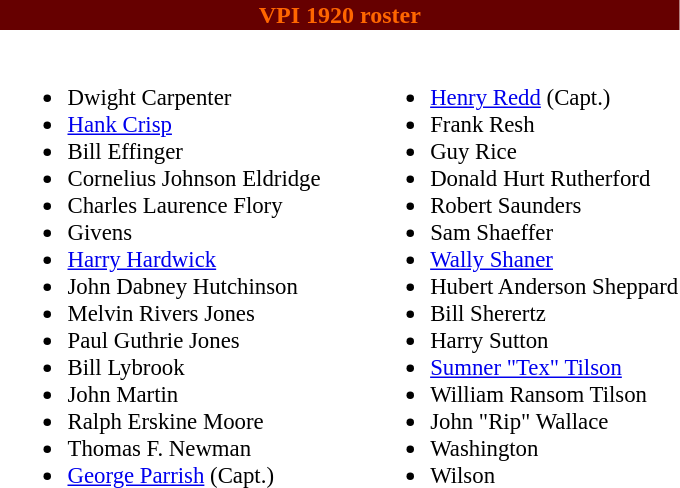<table class="toccolours" style="text-align: left;">
<tr>
<th colspan="9" style="background:#660000;color:#FF6600;text-align:center;"><span><strong>VPI 1920 roster</strong></span></th>
</tr>
<tr>
<td></td>
<td style="font-size:95%; vertical-align:top;"><br><ul><li>Dwight Carpenter</li><li><a href='#'>Hank Crisp</a></li><li>Bill Effinger</li><li>Cornelius Johnson Eldridge</li><li>Charles Laurence Flory</li><li>Givens</li><li><a href='#'>Harry Hardwick</a></li><li>John Dabney Hutchinson</li><li>Melvin Rivers Jones</li><li>Paul Guthrie Jones</li><li>Bill Lybrook</li><li>John Martin</li><li>Ralph Erskine Moore</li><li>Thomas F. Newman</li><li><a href='#'>George Parrish</a> (Capt.)</li></ul></td>
<td style="width: 25px;"></td>
<td style="font-size:95%; vertical-align:top;"><br><ul><li><a href='#'>Henry Redd</a> (Capt.)</li><li>Frank Resh</li><li>Guy Rice</li><li>Donald Hurt Rutherford</li><li>Robert Saunders</li><li>Sam Shaeffer</li><li><a href='#'>Wally Shaner</a></li><li>Hubert Anderson Sheppard</li><li>Bill Sherertz</li><li>Harry Sutton</li><li><a href='#'>Sumner "Tex" Tilson</a></li><li>William Ransom Tilson</li><li>John "Rip" Wallace</li><li>Washington</li><li>Wilson</li></ul></td>
</tr>
</table>
